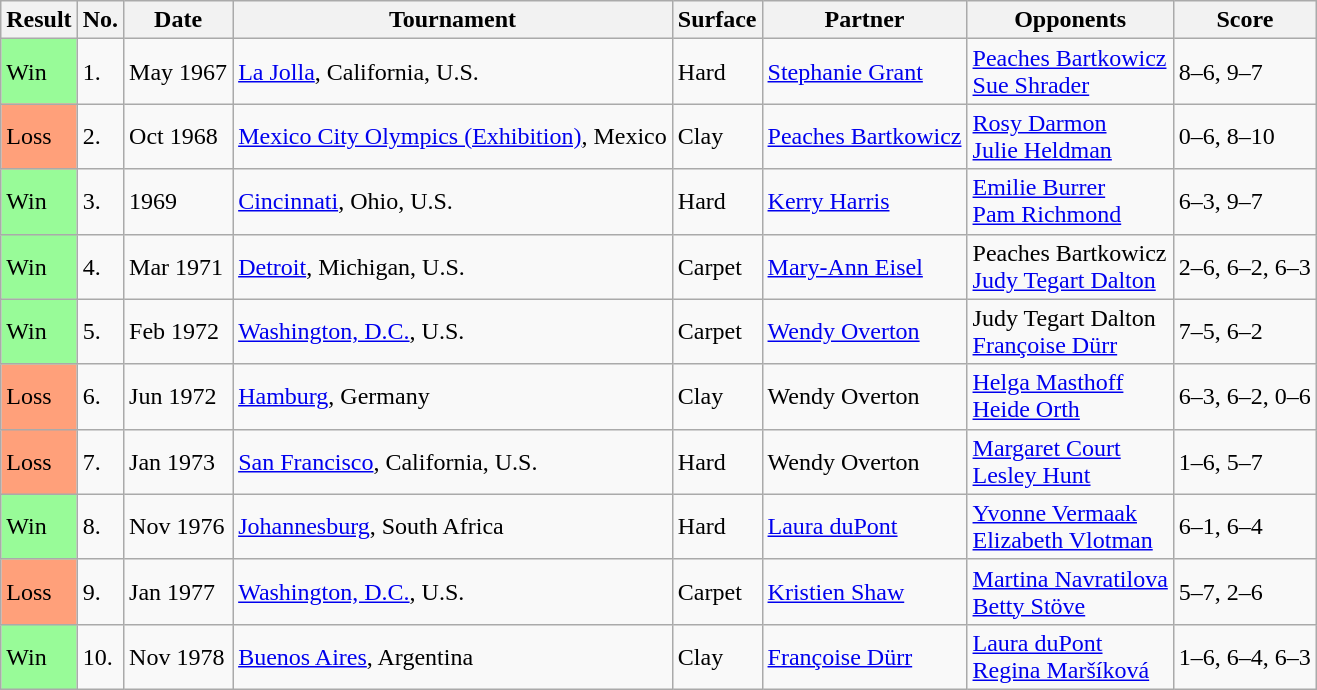<table class="wikitable">
<tr>
<th>Result</th>
<th>No.</th>
<th>Date</th>
<th>Tournament</th>
<th>Surface</th>
<th>Partner</th>
<th>Opponents</th>
<th>Score</th>
</tr>
<tr bgcolor=>
<td style="background:#98fb98;">Win</td>
<td>1.</td>
<td>May 1967</td>
<td><a href='#'>La Jolla</a>, California, U.S.</td>
<td>Hard</td>
<td> <a href='#'>Stephanie Grant</a></td>
<td> <a href='#'>Peaches Bartkowicz</a> <br>  <a href='#'>Sue Shrader</a></td>
<td>8–6, 9–7</td>
</tr>
<tr bgcolor=>
<td style="background:#ffa07a;">Loss</td>
<td>2.</td>
<td>Oct 1968</td>
<td><a href='#'>Mexico City Olympics (Exhibition)</a>, Mexico</td>
<td>Clay</td>
<td> <a href='#'>Peaches Bartkowicz</a></td>
<td> <a href='#'>Rosy Darmon</a> <br>  <a href='#'>Julie Heldman</a></td>
<td>0–6, 8–10</td>
</tr>
<tr bgcolor=>
<td style="background:#98fb98;">Win</td>
<td>3.</td>
<td>1969</td>
<td><a href='#'>Cincinnati</a>, Ohio, U.S.</td>
<td>Hard</td>
<td> <a href='#'>Kerry Harris</a></td>
<td> <a href='#'>Emilie Burrer</a> <br>  <a href='#'>Pam Richmond</a></td>
<td>6–3, 9–7</td>
</tr>
<tr bgcolor=>
<td style="background:#98fb98;">Win</td>
<td>4.</td>
<td>Mar 1971</td>
<td><a href='#'>Detroit</a>, Michigan, U.S.</td>
<td>Carpet</td>
<td> <a href='#'>Mary-Ann Eisel</a></td>
<td> Peaches Bartkowicz <br>  <a href='#'>Judy Tegart Dalton</a></td>
<td>2–6, 6–2, 6–3</td>
</tr>
<tr bgcolor=>
<td style="background:#98fb98;">Win</td>
<td>5.</td>
<td>Feb 1972</td>
<td><a href='#'>Washington, D.C.</a>, U.S.</td>
<td>Carpet</td>
<td> <a href='#'>Wendy Overton</a></td>
<td> Judy Tegart Dalton <br>  <a href='#'>Françoise Dürr</a></td>
<td>7–5, 6–2</td>
</tr>
<tr bgcolor=>
<td style="background:#ffa07a;">Loss</td>
<td>6.</td>
<td>Jun 1972</td>
<td><a href='#'>Hamburg</a>, Germany</td>
<td>Clay</td>
<td> Wendy Overton</td>
<td> <a href='#'>Helga Masthoff</a> <br>  <a href='#'>Heide Orth</a></td>
<td>6–3, 6–2, 0–6</td>
</tr>
<tr bgcolor=>
<td style="background:#ffa07a;">Loss</td>
<td>7.</td>
<td>Jan 1973</td>
<td><a href='#'>San Francisco</a>, California, U.S.</td>
<td>Hard</td>
<td> Wendy Overton</td>
<td> <a href='#'>Margaret Court</a> <br>  <a href='#'>Lesley Hunt</a></td>
<td>1–6, 5–7</td>
</tr>
<tr bgcolor=>
<td style="background:#98fb98;">Win</td>
<td>8.</td>
<td>Nov 1976</td>
<td><a href='#'>Johannesburg</a>, South Africa</td>
<td>Hard</td>
<td> <a href='#'>Laura duPont</a></td>
<td> <a href='#'>Yvonne Vermaak</a> <br>  <a href='#'>Elizabeth Vlotman</a></td>
<td>6–1, 6–4</td>
</tr>
<tr bgcolor=>
<td style="background:#ffa07a;">Loss</td>
<td>9.</td>
<td>Jan 1977</td>
<td><a href='#'>Washington, D.C.</a>, U.S.</td>
<td>Carpet</td>
<td> <a href='#'>Kristien Shaw</a></td>
<td> <a href='#'>Martina Navratilova</a> <br>  <a href='#'>Betty Stöve</a></td>
<td>5–7, 2–6</td>
</tr>
<tr bgcolor=>
<td style="background:#98fb98;">Win</td>
<td>10.</td>
<td>Nov 1978</td>
<td><a href='#'>Buenos Aires</a>, Argentina</td>
<td>Clay</td>
<td> <a href='#'>Françoise Dürr</a></td>
<td> <a href='#'>Laura duPont</a> <br>  <a href='#'>Regina Maršíková</a></td>
<td>1–6, 6–4, 6–3</td>
</tr>
</table>
